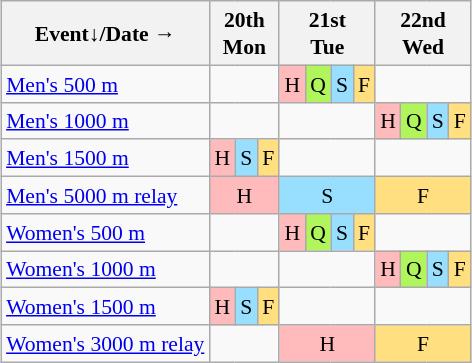<table class="wikitable" style="margin:0.5em auto; font-size:90%; line-height:1.25em; text-align:center;">
<tr>
<th>Event↓/Date →</th>
<th colspan=3>20th<br>Mon</th>
<th colspan=4>21st<br>Tue</th>
<th colspan=4>22nd<br>Wed</th>
</tr>
<tr>
<td align="left"><a href='#'>Men's 500 m</a></td>
<td colspan=3></td>
<td bgcolor="#FFBBBB">H</td>
<td bgcolor="#AFF55B">Q</td>
<td bgcolor="#97DEFF">S</td>
<td bgcolor="#FFDF80">F</td>
<td colspan=4></td>
</tr>
<tr>
<td align="left"><a href='#'>Men's 1000 m</a></td>
<td colspan=3></td>
<td colspan=4></td>
<td bgcolor="#FFBBBB">H</td>
<td bgcolor="#AFF55B">Q</td>
<td bgcolor="#97DEFF">S</td>
<td bgcolor="#FFDF80">F</td>
</tr>
<tr>
<td align="left"><a href='#'>Men's 1500 m</a></td>
<td bgcolor="#FFBBBB">H</td>
<td bgcolor="#97DEFF">S</td>
<td bgcolor="#FFDF80">F</td>
<td colspan=4></td>
<td colspan=4></td>
</tr>
<tr>
<td align="left"><a href='#'>Men's 5000 m relay</a></td>
<td colspan=3 bgcolor="#FFBBBB">H</td>
<td colspan=4 bgcolor="#97DEFF">S</td>
<td colspan=4 bgcolor="#FFDF80">F</td>
</tr>
<tr>
<td align="left"><a href='#'>Women's 500 m</a></td>
<td colspan=3></td>
<td bgcolor="#FFBBBB">H</td>
<td bgcolor="#AFF55B">Q</td>
<td bgcolor="#97DEFF">S</td>
<td bgcolor="#FFDF80">F</td>
<td colspan=4></td>
</tr>
<tr>
<td align="left"><a href='#'>Women's 1000 m</a></td>
<td colspan=3></td>
<td colspan=4></td>
<td bgcolor="#FFBBBB">H</td>
<td bgcolor="#AFF55B">Q</td>
<td bgcolor="#97DEFF">S</td>
<td bgcolor="#FFDF80">F</td>
</tr>
<tr>
<td align="left"><a href='#'>Women's 1500 m</a></td>
<td bgcolor="#FFBBBB">H</td>
<td bgcolor="#97DEFF">S</td>
<td bgcolor="#FFDF80">F</td>
<td colspan=4></td>
<td colspan=4></td>
</tr>
<tr>
<td align="left"><a href='#'>Women's 3000 m relay</a></td>
<td colspan=3></td>
<td colspan=4 bgcolor="#FFBBBB">H</td>
<td colspan=4 bgcolor="#FFDF80">F</td>
</tr>
</table>
